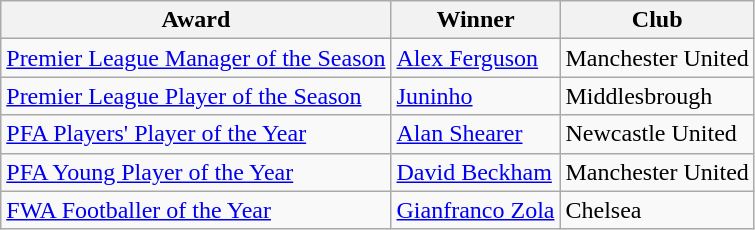<table class="wikitable">
<tr>
<th>Award</th>
<th>Winner</th>
<th>Club</th>
</tr>
<tr>
<td><a href='#'>Premier League Manager of the Season</a></td>
<td> <a href='#'>Alex Ferguson</a></td>
<td>Manchester United</td>
</tr>
<tr>
<td><a href='#'>Premier League Player of the Season</a></td>
<td> <a href='#'>Juninho</a></td>
<td>Middlesbrough</td>
</tr>
<tr>
<td><a href='#'>PFA Players' Player of the Year</a></td>
<td> <a href='#'>Alan Shearer</a></td>
<td>Newcastle United</td>
</tr>
<tr>
<td><a href='#'>PFA Young Player of the Year</a></td>
<td> <a href='#'>David Beckham</a></td>
<td>Manchester United</td>
</tr>
<tr>
<td><a href='#'>FWA Footballer of the Year</a></td>
<td> <a href='#'>Gianfranco Zola</a></td>
<td>Chelsea</td>
</tr>
</table>
